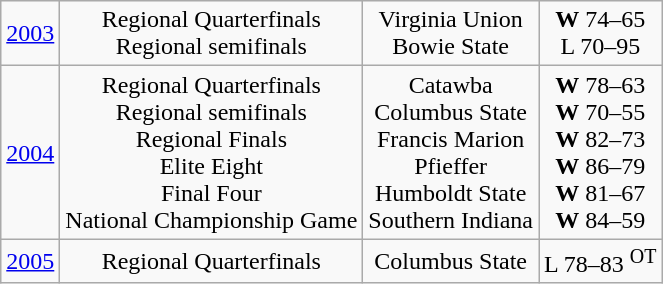<table class="wikitable">
<tr align="center">
<td><a href='#'>2003</a></td>
<td>Regional Quarterfinals<br>Regional semifinals</td>
<td>Virginia Union<br>Bowie State</td>
<td><strong>W</strong> 74–65<br>L 70–95</td>
</tr>
<tr align="center">
<td><a href='#'>2004</a></td>
<td>Regional Quarterfinals<br>Regional semifinals<br>Regional Finals<br>Elite Eight<br>Final Four<br>National Championship Game</td>
<td>Catawba<br>Columbus State<br>Francis Marion<br>Pfieffer<br>Humboldt State<br>Southern Indiana</td>
<td><strong>W</strong> 78–63<br><strong>W</strong> 70–55<br><strong>W</strong> 82–73<br><strong>W</strong> 86–79<br><strong>W</strong> 81–67<br><strong>W</strong> 84–59</td>
</tr>
<tr align="center">
<td><a href='#'>2005</a></td>
<td>Regional Quarterfinals</td>
<td>Columbus State</td>
<td>L 78–83 <sup>OT</sup></td>
</tr>
</table>
